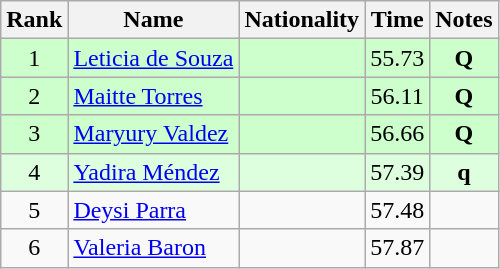<table class="wikitable sortable" style="text-align:center">
<tr>
<th>Rank</th>
<th>Name</th>
<th>Nationality</th>
<th>Time</th>
<th>Notes</th>
</tr>
<tr bgcolor=ccffcc>
<td align=center>1</td>
<td align=left><a href='#'>Leticia de Souza</a></td>
<td align=left></td>
<td>55.73</td>
<td><strong>Q</strong></td>
</tr>
<tr bgcolor=ccffcc>
<td align=center>2</td>
<td align=left><a href='#'>Maitte Torres</a></td>
<td align=left></td>
<td>56.11</td>
<td><strong>Q</strong></td>
</tr>
<tr bgcolor=ccffcc>
<td align=center>3</td>
<td align=left><a href='#'>Maryury Valdez</a></td>
<td align=left></td>
<td>56.66</td>
<td><strong>Q</strong></td>
</tr>
<tr bgcolor=ddffdd>
<td align=center>4</td>
<td align=left><a href='#'>Yadira Méndez</a></td>
<td align=left></td>
<td>57.39</td>
<td><strong>q</strong></td>
</tr>
<tr>
<td align=center>5</td>
<td align=left><a href='#'>Deysi Parra</a></td>
<td align=left></td>
<td>57.48</td>
<td></td>
</tr>
<tr>
<td align=center>6</td>
<td align=left><a href='#'>Valeria Baron</a></td>
<td align=left></td>
<td>57.87</td>
<td></td>
</tr>
</table>
